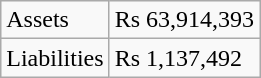<table class="wikitable">
<tr>
<td>Assets</td>
<td>Rs 63,914,393</td>
</tr>
<tr>
<td>Liabilities</td>
<td>Rs 1,137,492</td>
</tr>
</table>
